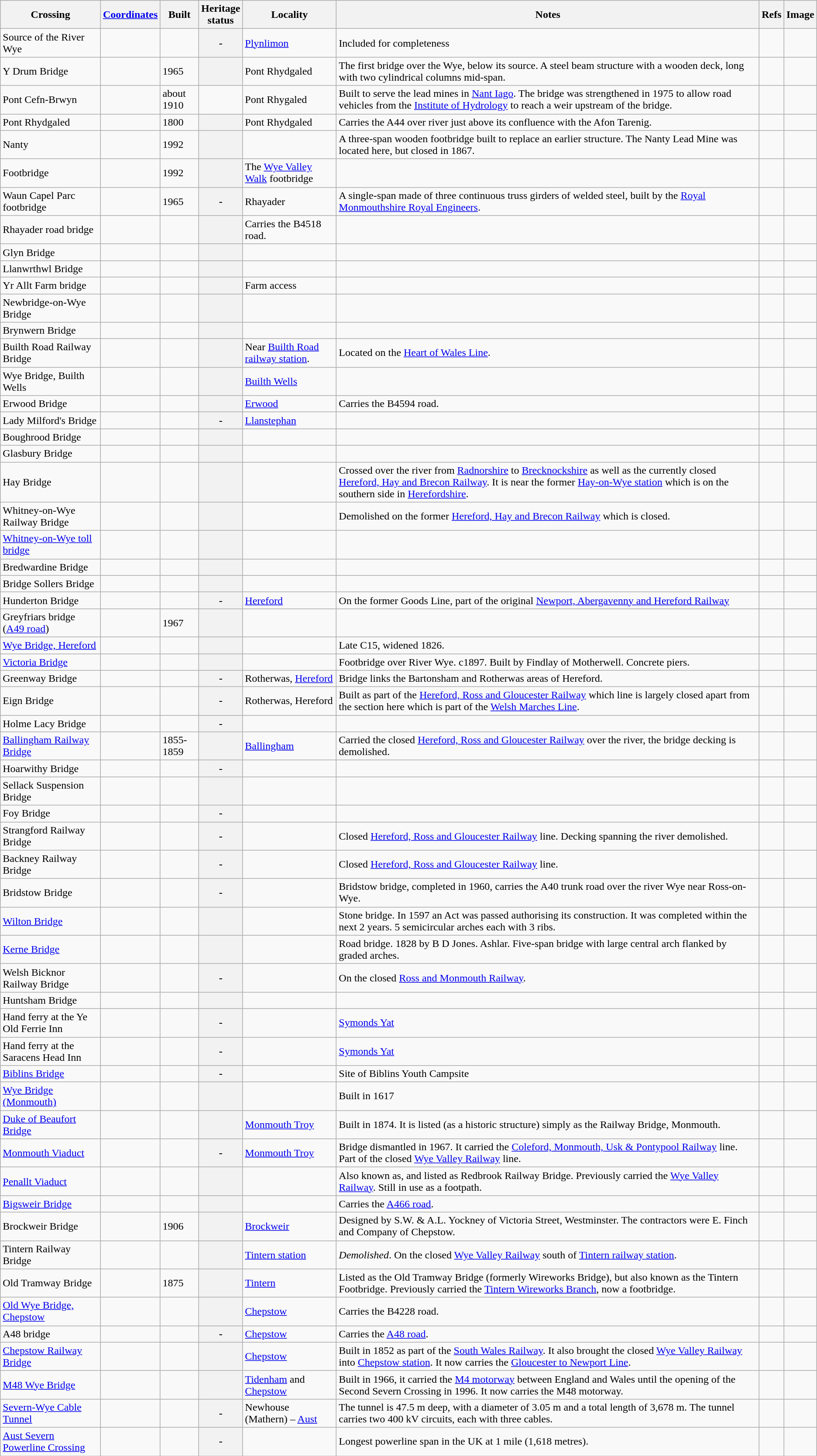<table class="wikitable sortable">
<tr>
<th>Crossing</th>
<th><a href='#'>Coordinates</a></th>
<th>Built</th>
<th>Heritage<br>status</th>
<th>Locality</th>
<th>Notes</th>
<th>Refs</th>
<th class="unsortable" align="center">Image</th>
</tr>
<tr>
<td>Source of the River Wye</td>
<td></td>
<td></td>
<th>-</th>
<td><a href='#'>Plynlimon</a></td>
<td>Included for completeness</td>
<td></td>
<td></td>
</tr>
<tr>
<td>Y Drum Bridge</td>
<td></td>
<td>1965</td>
<th></th>
<td>Pont Rhydgaled</td>
<td>The first bridge over the Wye,  below its source. A steel beam structure with a wooden deck,  long with two cylindrical columns mid-span.</td>
<td></td>
<td></td>
</tr>
<tr>
<td>Pont Cefn-Brwyn</td>
<td></td>
<td>about 1910</td>
<td></td>
<td>Pont Rhygaled</td>
<td>Built to serve the lead mines in <a href='#'>Nant Iago</a>. The bridge was strengthened in 1975 to allow road vehicles from the <a href='#'>Institute of Hydrology</a> to reach a weir upstream of the bridge.</td>
<td></td>
<td></td>
</tr>
<tr>
<td>Pont Rhydgaled</td>
<td></td>
<td>1800</td>
<th></th>
<td>Pont Rhydgaled</td>
<td>Carries the A44 over river just above its confluence with the Afon Tarenig.</td>
<td></td>
<td></td>
</tr>
<tr>
<td>Nanty</td>
<td></td>
<td>1992</td>
<th></th>
<td></td>
<td>A three-span wooden footbridge built to replace an earlier structure. The Nanty Lead Mine was located here, but closed in 1867.</td>
<td></td>
<td></td>
</tr>
<tr>
<td>Footbridge</td>
<td></td>
<td>1992</td>
<th></th>
<td>The <a href='#'>Wye Valley Walk</a> footbridge</td>
<td></td>
<td></td>
<td></td>
</tr>
<tr>
<td>Waun Capel Parc footbridge</td>
<td></td>
<td>1965</td>
<th>-</th>
<td>Rhayader</td>
<td>A single-span made of three continuous truss girders of welded steel, built by the <a href='#'>Royal Monmouthshire Royal Engineers</a>.</td>
<td></td>
<td></td>
</tr>
<tr>
<td>Rhayader road bridge</td>
<td></td>
<td></td>
<th></th>
<td>Carries the B4518 road.</td>
<td></td>
<td></td>
<td></td>
</tr>
<tr>
<td>Glyn Bridge</td>
<td></td>
<td></td>
<th></th>
<td></td>
<td></td>
<td></td>
<td></td>
</tr>
<tr>
<td>Llanwrthwl Bridge</td>
<td></td>
<td></td>
<th></th>
<td></td>
<td></td>
<td></td>
<td></td>
</tr>
<tr>
<td>Yr Allt Farm bridge</td>
<td></td>
<td></td>
<th></th>
<td>Farm access</td>
<td></td>
<td></td>
<td></td>
</tr>
<tr>
<td>Newbridge-on-Wye Bridge</td>
<td></td>
<td></td>
<th></th>
<td></td>
<td></td>
<td></td>
<td></td>
</tr>
<tr>
<td>Brynwern Bridge</td>
<td></td>
<td></td>
<th></th>
<td></td>
<td></td>
<td></td>
<td></td>
</tr>
<tr>
<td>Builth Road Railway Bridge</td>
<td></td>
<td></td>
<th></th>
<td>Near <a href='#'>Builth Road railway station</a>.</td>
<td>Located on the <a href='#'>Heart of Wales Line</a>.</td>
<td></td>
<td></td>
</tr>
<tr>
<td>Wye Bridge, Builth Wells</td>
<td></td>
<td></td>
<th></th>
<td><a href='#'>Builth Wells</a></td>
<td></td>
<td></td>
<td></td>
</tr>
<tr>
<td>Erwood Bridge</td>
<td></td>
<td></td>
<th></th>
<td><a href='#'>Erwood</a></td>
<td>Carries the B4594 road.</td>
<td></td>
<td></td>
</tr>
<tr>
<td>Lady Milford's Bridge</td>
<td></td>
<td></td>
<th>-</th>
<td><a href='#'>Llanstephan</a></td>
<td></td>
<td></td>
<td></td>
</tr>
<tr>
<td>Boughrood Bridge</td>
<td></td>
<td></td>
<th></th>
<td></td>
<td></td>
<td></td>
<td></td>
</tr>
<tr>
<td>Glasbury Bridge</td>
<td></td>
<td></td>
<th></th>
<td></td>
<td></td>
<td></td>
<td></td>
</tr>
<tr>
<td>Hay Bridge</td>
<td></td>
<td></td>
<th></th>
<td></td>
<td>Crossed over the river from <a href='#'>Radnorshire</a> to <a href='#'>Brecknockshire</a> as well as the currently closed <a href='#'>Hereford, Hay and Brecon Railway</a>.  It is near the former <a href='#'>Hay-on-Wye station</a> which is on the southern side in <a href='#'>Herefordshire</a>.</td>
<td></td>
<td></td>
</tr>
<tr>
<td>Whitney-on-Wye Railway Bridge</td>
<td></td>
<td></td>
<th></th>
<td></td>
<td>Demolished on the former <a href='#'>Hereford, Hay and Brecon Railway</a> which is closed.</td>
<td></td>
<td></td>
</tr>
<tr>
<td><a href='#'>Whitney-on-Wye toll bridge</a></td>
<td></td>
<td></td>
<th></th>
<td></td>
<td></td>
<td></td>
<td></td>
</tr>
<tr>
<td>Bredwardine Bridge</td>
<td></td>
<td></td>
<th></th>
<td></td>
<td></td>
<td></td>
<td></td>
</tr>
<tr>
<td>Bridge Sollers Bridge</td>
<td></td>
<td></td>
<th></th>
<td></td>
<td></td>
<td></td>
<td></td>
</tr>
<tr>
<td>Hunderton Bridge</td>
<td></td>
<td></td>
<th>-</th>
<td><a href='#'>Hereford</a></td>
<td>On the former Goods Line, part of the original <a href='#'>Newport, Abergavenny and Hereford Railway</a></td>
<td></td>
<td></td>
</tr>
<tr>
<td>Greyfriars bridge (<a href='#'>A49 road</a>)</td>
<td></td>
<td>1967</td>
<th></th>
<td></td>
<td></td>
<td></td>
<td></td>
</tr>
<tr>
<td><a href='#'>Wye Bridge, Hereford</a></td>
<td></td>
<td></td>
<th></th>
<td></td>
<td>Late C15, widened 1826.</td>
<td></td>
<td></td>
</tr>
<tr>
<td><a href='#'>Victoria Bridge</a></td>
<td></td>
<td></td>
<th></th>
<td></td>
<td>Footbridge over River Wye. c1897. Built by Findlay of Motherwell. Concrete piers.</td>
<td></td>
<td></td>
</tr>
<tr>
<td>Greenway Bridge</td>
<td></td>
<td></td>
<th>-</th>
<td>Rotherwas, <a href='#'>Hereford</a></td>
<td>Bridge links the Bartonsham and Rotherwas areas of Hereford.</td>
<td></td>
<td></td>
</tr>
<tr>
<td>Eign Bridge</td>
<td></td>
<td></td>
<th>-</th>
<td>Rotherwas, Hereford</td>
<td>Built as part of the <a href='#'>Hereford, Ross and Gloucester Railway</a> which line is largely closed apart from the section here which is part of the <a href='#'>Welsh Marches Line</a>.</td>
<td></td>
<td></td>
</tr>
<tr>
<td>Holme Lacy Bridge</td>
<td></td>
<td></td>
<th>-</th>
<td></td>
<td></td>
<td></td>
<td></td>
</tr>
<tr>
<td><a href='#'>Ballingham Railway Bridge</a></td>
<td></td>
<td>1855-1859</td>
<th></th>
<td><a href='#'>Ballingham</a></td>
<td>Carried the closed <a href='#'>Hereford, Ross and Gloucester Railway</a> over the river, the bridge decking is demolished.</td>
<td></td>
<td></td>
</tr>
<tr>
<td>Hoarwithy Bridge</td>
<td></td>
<td></td>
<th>-</th>
<td></td>
<td></td>
<td></td>
<td></td>
</tr>
<tr>
<td>Sellack Suspension Bridge</td>
<td></td>
<td></td>
<th></th>
<td></td>
<td></td>
<td></td>
<td></td>
</tr>
<tr>
<td>Foy Bridge</td>
<td></td>
<td></td>
<th>-</th>
<td></td>
<td></td>
<td></td>
<td></td>
</tr>
<tr>
<td>Strangford Railway Bridge</td>
<td></td>
<td></td>
<th>-</th>
<td></td>
<td>Closed <a href='#'>Hereford, Ross and Gloucester Railway</a> line. Decking spanning the river demolished.</td>
<td></td>
<td></td>
</tr>
<tr>
<td>Backney Railway Bridge</td>
<td></td>
<td></td>
<th>-</th>
<td></td>
<td>Closed <a href='#'>Hereford, Ross and Gloucester Railway</a> line.</td>
<td></td>
<td></td>
</tr>
<tr>
<td>Bridstow Bridge</td>
<td></td>
<td></td>
<th>-</th>
<td></td>
<td>Bridstow bridge, completed in 1960, carries the A40 trunk road over the river Wye near Ross-on-Wye.</td>
<td></td>
<td></td>
</tr>
<tr>
<td><a href='#'>Wilton Bridge</a></td>
<td></td>
<td></td>
<th></th>
<td></td>
<td>Stone bridge. In 1597 an Act was passed authorising its construction. It was completed within the next 2 years. 5 semicircular arches each with 3 ribs.</td>
<td></td>
<td></td>
</tr>
<tr>
<td><a href='#'>Kerne Bridge</a></td>
<td></td>
<td></td>
<th></th>
<td></td>
<td>Road bridge. 1828 by B D Jones. Ashlar. Five-span bridge with large central arch flanked by graded arches.</td>
<td></td>
<td></td>
</tr>
<tr>
<td>Welsh Bicknor Railway Bridge</td>
<td></td>
<td></td>
<th>-</th>
<td></td>
<td>On the closed <a href='#'>Ross and Monmouth Railway</a>.</td>
<td></td>
<td></td>
</tr>
<tr>
<td>Huntsham Bridge</td>
<td></td>
<td></td>
<th></th>
<td></td>
<td></td>
<td></td>
<td></td>
</tr>
<tr>
<td>Hand ferry at the Ye Old Ferrie Inn</td>
<td></td>
<td></td>
<th>-</th>
<td></td>
<td><a href='#'>Symonds Yat</a></td>
<td></td>
<td></td>
</tr>
<tr>
<td>Hand ferry at the Saracens Head Inn</td>
<td></td>
<td></td>
<th>-</th>
<td></td>
<td><a href='#'>Symonds Yat</a></td>
<td></td>
<td></td>
</tr>
<tr>
<td><a href='#'>Biblins Bridge</a></td>
<td></td>
<td></td>
<th>-</th>
<td></td>
<td>Site of Biblins Youth Campsite</td>
<td></td>
<td></td>
</tr>
<tr>
<td><a href='#'>Wye Bridge (Monmouth)</a></td>
<td></td>
<td></td>
<th></th>
<td></td>
<td>Built in 1617</td>
<td></td>
<td></td>
</tr>
<tr>
<td><a href='#'>Duke of Beaufort Bridge</a></td>
<td></td>
<td></td>
<th></th>
<td><a href='#'>Monmouth Troy</a></td>
<td>Built in 1874. It is listed (as a historic structure) simply as the Railway Bridge, Monmouth.</td>
<td></td>
<td></td>
</tr>
<tr>
<td><a href='#'>Monmouth Viaduct</a></td>
<td></td>
<td></td>
<th>-</th>
<td><a href='#'>Monmouth Troy</a></td>
<td>Bridge dismantled in 1967. It carried the <a href='#'>Coleford, Monmouth, Usk & Pontypool Railway</a> line.  Part of the closed <a href='#'>Wye Valley Railway</a> line.</td>
<td></td>
<td></td>
</tr>
<tr>
<td><a href='#'>Penallt Viaduct</a></td>
<td></td>
<td></td>
<th></th>
<td></td>
<td>Also known as, and listed as Redbrook Railway Bridge. Previously carried the <a href='#'>Wye Valley Railway</a>.  Still in use as a footpath.</td>
<td></td>
<td></td>
</tr>
<tr>
<td><a href='#'>Bigsweir Bridge</a></td>
<td></td>
<td></td>
<th></th>
<td></td>
<td>Carries the <a href='#'>A466 road</a>.</td>
<td></td>
<td></td>
</tr>
<tr>
<td>Brockweir Bridge</td>
<td></td>
<td>1906</td>
<th></th>
<td><a href='#'>Brockweir</a></td>
<td>Designed by S.W. & A.L. Yockney of Victoria Street, Westminster. The contractors were E. Finch and Company of Chepstow.</td>
<td></td>
<td></td>
</tr>
<tr>
<td>Tintern Railway Bridge</td>
<td></td>
<td></td>
<th></th>
<td><a href='#'>Tintern station</a></td>
<td><em>Demolished</em>. On the closed <a href='#'>Wye Valley Railway</a> south of <a href='#'>Tintern railway station</a>.</td>
<td></td>
<td></td>
</tr>
<tr>
<td>Old Tramway Bridge</td>
<td></td>
<td>1875</td>
<th></th>
<td><a href='#'>Tintern</a></td>
<td>Listed as the Old Tramway Bridge (formerly Wireworks Bridge), but also known as the Tintern Footbridge. Previously carried the <a href='#'>Tintern Wireworks Branch</a>, now a footbridge.</td>
<td></td>
<td></td>
</tr>
<tr>
<td><a href='#'>Old Wye Bridge, Chepstow</a></td>
<td></td>
<td></td>
<th></th>
<td><a href='#'>Chepstow</a></td>
<td>Carries the B4228 road.</td>
<td></td>
<td></td>
</tr>
<tr>
<td>A48 bridge</td>
<td></td>
<td></td>
<th>-</th>
<td><a href='#'>Chepstow</a></td>
<td>Carries the <a href='#'>A48 road</a>.</td>
<td></td>
<td></td>
</tr>
<tr>
<td><a href='#'>Chepstow Railway Bridge</a></td>
<td></td>
<td></td>
<th></th>
<td><a href='#'>Chepstow</a></td>
<td>Built in 1852 as part of the <a href='#'>South Wales Railway</a>.  It also brought the closed <a href='#'>Wye Valley Railway</a> into <a href='#'>Chepstow station</a>.  It now carries the <a href='#'>Gloucester to Newport Line</a>.</td>
<td></td>
<td></td>
</tr>
<tr>
<td><a href='#'>M48 Wye Bridge</a></td>
<td></td>
<td></td>
<th></th>
<td><a href='#'>Tidenham</a> and <a href='#'>Chepstow</a></td>
<td>Built in 1966, it carried the <a href='#'>M4 motorway</a> between England and Wales until the opening of the Second Severn Crossing in 1996.  It now carries the M48 motorway.</td>
<td></td>
<td></td>
</tr>
<tr>
<td><a href='#'>Severn-Wye Cable Tunnel</a></td>
<td></td>
<td></td>
<th>-</th>
<td>Newhouse (Mathern) – <a href='#'>Aust</a></td>
<td>The tunnel is 47.5 m deep, with a diameter of 3.05 m and a total length of 3,678 m. The tunnel carries two 400 kV circuits, each with three cables.</td>
<td></td>
<td></td>
</tr>
<tr>
<td><a href='#'>Aust Severn Powerline Crossing</a></td>
<td></td>
<td></td>
<th>-</th>
<td></td>
<td>Longest powerline span in the UK at 1 mile (1,618 metres).</td>
<td></td>
<td></td>
</tr>
</table>
